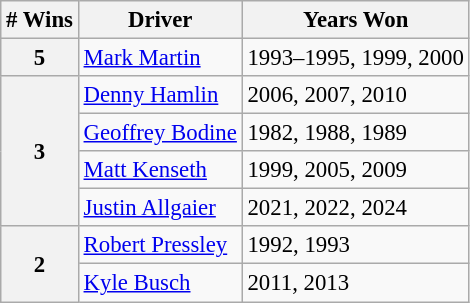<table class="wikitable" style="font-size: 95%;">
<tr>
<th># Wins</th>
<th>Driver</th>
<th>Years Won</th>
</tr>
<tr>
<th>5</th>
<td><a href='#'>Mark Martin</a></td>
<td>1993–1995, 1999, 2000</td>
</tr>
<tr>
<th rowspan="4">3</th>
<td><a href='#'>Denny Hamlin</a></td>
<td>2006, 2007, 2010</td>
</tr>
<tr>
<td><a href='#'>Geoffrey Bodine</a></td>
<td>1982, 1988, 1989</td>
</tr>
<tr>
<td><a href='#'>Matt Kenseth</a></td>
<td>1999, 2005, 2009</td>
</tr>
<tr>
<td><a href='#'>Justin Allgaier</a></td>
<td>2021, 2022, 2024</td>
</tr>
<tr>
<th rowspan="2">2</th>
<td><a href='#'>Robert Pressley</a></td>
<td>1992, 1993</td>
</tr>
<tr>
<td><a href='#'>Kyle Busch</a></td>
<td>2011, 2013</td>
</tr>
</table>
